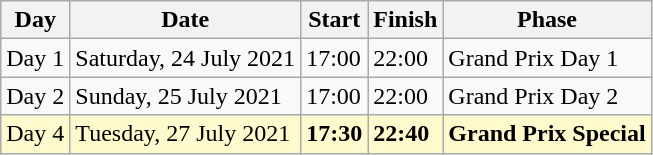<table class=wikitable>
<tr>
<th>Day</th>
<th>Date</th>
<th>Start</th>
<th>Finish</th>
<th>Phase</th>
</tr>
<tr>
<td>Day 1</td>
<td>Saturday, 24 July 2021</td>
<td>17:00</td>
<td>22:00</td>
<td>Grand Prix Day 1</td>
</tr>
<tr>
<td>Day 2</td>
<td>Sunday, 25 July 2021</td>
<td>17:00</td>
<td>22:00</td>
<td>Grand Prix Day 2</td>
</tr>
<tr style=background:lemonchiffon>
<td>Day 4</td>
<td>Tuesday, 27 July 2021</td>
<td><strong>17:30</strong></td>
<td><strong>22:40</strong></td>
<td><strong>Grand Prix Special</strong></td>
</tr>
</table>
